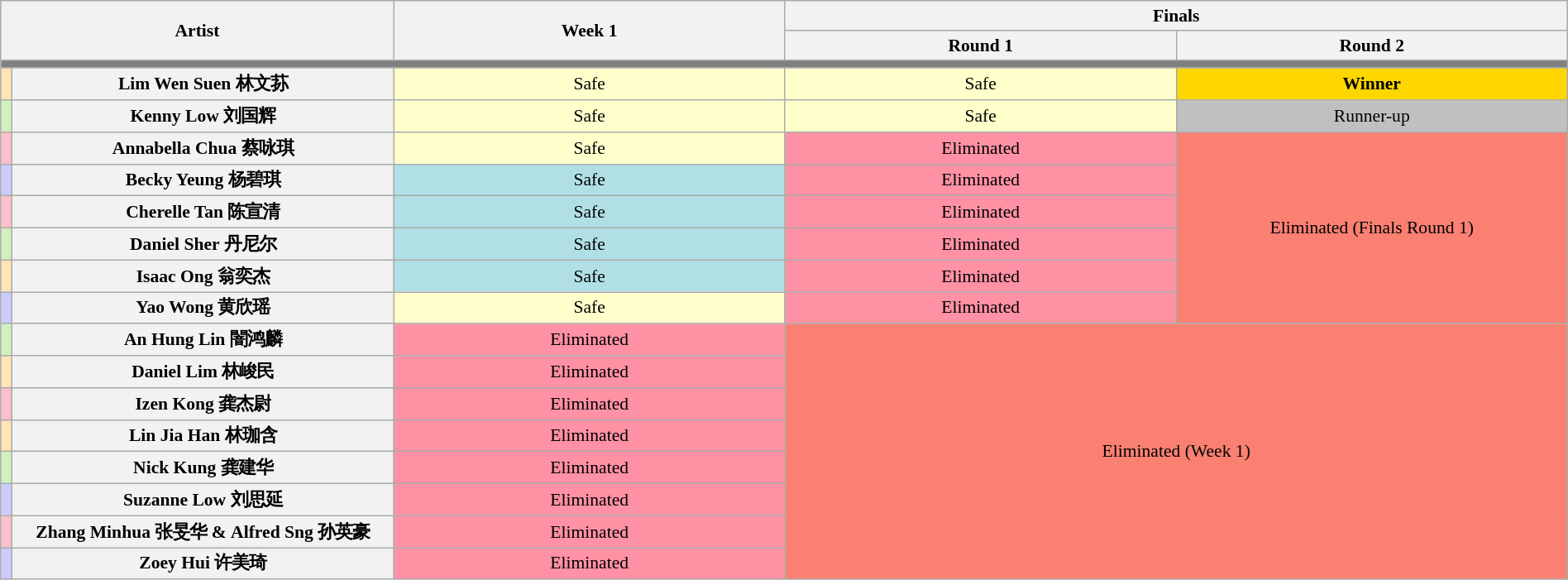<table class="wikitable" style="font-size:90%; text-align:center; width:100%;">
<tr>
<th colspan="2" rowspan="2" width="17%;">Artist</th>
<th rowspan="2" width="17%;">Week 1</th>
<th colspan="2" width="34%;">Finals</th>
</tr>
<tr>
<th width="17%;">Round 1</th>
<th width="17%;">Round 2</th>
</tr>
<tr>
<th colspan="5" style="background:gray;"></th>
</tr>
<tr>
<td style="background:#ffe5b4;"></td>
<th>Lim Wen Suen 林文荪</th>
<td style="background:#FFFFCC;">Safe</td>
<td style="background:#FFFFCC;">Safe</td>
<td style="background:gold;"><strong>Winner</strong></td>
</tr>
<tr>
<td style="background:#d0f0c0;"></td>
<th>Kenny Low 刘国辉</th>
<td style="background:#FFFFCC;">Safe</td>
<td style="background:#FFFFCC;">Safe</td>
<td style="background:silver;">Runner-up</td>
</tr>
<tr>
<td style="background:#ffc0cb;"></td>
<th>Annabella Chua 蔡咏琪</th>
<td style="background:#FFFFCC;">Safe</td>
<td style="background:#FF91A4;">Eliminated</td>
<td rowspan="6" colspan="1" style="background:salmon;">Eliminated (Finals Round 1)</td>
</tr>
<tr>
<td style="background:#ccccff;"></td>
<th>Becky Yeung 杨碧琪</th>
<td style="background:#B0E0E6;">Safe</td>
<td style="background:#FF91A4;">Eliminated</td>
</tr>
<tr>
<td style="background:#ffc0cb;"></td>
<th>Cherelle Tan 陈宣清</th>
<td style="background:#B0E0E6;">Safe</td>
<td style="background:#FF91A4;">Eliminated</td>
</tr>
<tr>
<td style="background:#d0f0c0;"></td>
<th>Daniel Sher 丹尼尔</th>
<td style="background:#B0E0E6;">Safe</td>
<td style="background:#FF91A4;">Eliminated</td>
</tr>
<tr>
<td style="background:#ffe5b4;"></td>
<th>Isaac Ong 翁奕杰</th>
<td style="background:#B0E0E6;">Safe</td>
<td style="background:#FF91A4;">Eliminated</td>
</tr>
<tr>
<td style="background:#ccccff;"></td>
<th>Yao Wong 黄欣瑶</th>
<td style="background:#FFFFCC;">Safe</td>
<td style="background:#FF91A4;">Eliminated</td>
</tr>
<tr>
<td style="background:#d0f0c0;"></td>
<th>An Hung Lin 闇鸿麟</th>
<td style="background:#FF91A4;">Eliminated</td>
<td rowspan="8" colspan="2" style="background:salmon;">Eliminated (Week 1)</td>
</tr>
<tr>
<td style="background:#ffe5b4;"></td>
<th>Daniel Lim 林峻民</th>
<td style="background:#FF91A4;">Eliminated</td>
</tr>
<tr>
<td style="background:#ffc0cb;"></td>
<th>Izen Kong 龚杰尉</th>
<td style="background:#FF91A4;">Eliminated</td>
</tr>
<tr>
<td style="background:#ffe5b4;"></td>
<th>Lin Jia Han 林珈含</th>
<td style="background:#FF91A4;">Eliminated</td>
</tr>
<tr>
<td style="background:#d0f0c0;"></td>
<th>Nick Kung 龚建华</th>
<td style="background:#FF91A4;">Eliminated</td>
</tr>
<tr>
<td style="background:#ccccff;"></td>
<th>Suzanne Low 刘思延</th>
<td style="background:#FF91A4;">Eliminated</td>
</tr>
<tr>
<td style="background:#ffc0cb;"></td>
<th>Zhang Minhua 张旻华 & Alfred Sng 孙英豪</th>
<td style="background:#FF91A4;">Eliminated</td>
</tr>
<tr>
<td style="background:#ccccff;"></td>
<th>Zoey Hui 许美琦</th>
<td style="background:#FF91A4;">Eliminated</td>
</tr>
</table>
